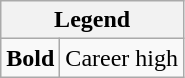<table class="wikitable mw-collapsible mw-collapsed">
<tr>
<th colspan="2">Legend</th>
</tr>
<tr>
<td><strong>Bold</strong></td>
<td>Career high</td>
</tr>
</table>
